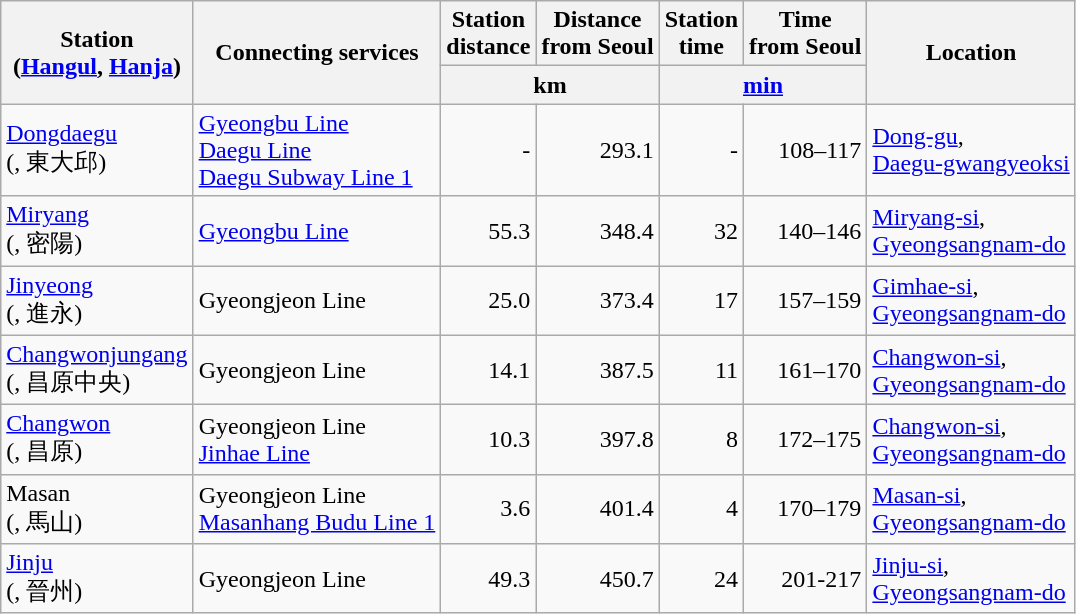<table class="wikitable">
<tr>
<th rowspan="2">Station<br>(<a href='#'>Hangul</a>, <a href='#'>Hanja</a>)</th>
<th rowspan="2">Connecting services</th>
<th>Station<br>distance</th>
<th>Distance<br>from Seoul</th>
<th>Station<br>time</th>
<th>Time<br>from Seoul</th>
<th rowspan="2">Location</th>
</tr>
<tr>
<th colspan="2">km</th>
<th colspan="2"><a href='#'>min</a></th>
</tr>
<tr>
<td><a href='#'>Dongdaegu</a><br>(, 東大邱)</td>
<td><a href='#'>Gyeongbu Line</a><br><a href='#'>Daegu Line</a><br><a href='#'>Daegu Subway Line 1</a></td>
<td align="right">-</td>
<td align="right">293.1</td>
<td align="right">-</td>
<td align="right">108–117</td>
<td><a href='#'>Dong-gu</a>,<br><a href='#'>Daegu-gwangyeoksi</a></td>
</tr>
<tr>
<td><a href='#'>Miryang</a><br>(, 密陽)</td>
<td><a href='#'>Gyeongbu Line</a></td>
<td align="right">55.3</td>
<td align="right">348.4</td>
<td align="right">32</td>
<td align="right">140–146</td>
<td><a href='#'>Miryang-si</a>,<br><a href='#'>Gyeongsangnam-do</a></td>
</tr>
<tr>
<td><a href='#'>Jinyeong</a><br>(, 進永)</td>
<td>Gyeongjeon Line</td>
<td align="right">25.0</td>
<td align="right">373.4</td>
<td align="right">17</td>
<td align="right">157–159</td>
<td><a href='#'>Gimhae-si</a>,<br><a href='#'>Gyeongsangnam-do</a></td>
</tr>
<tr>
<td><a href='#'>Changwonjungang</a><br>(, 昌原中央)</td>
<td>Gyeongjeon Line</td>
<td align="right">14.1</td>
<td align="right">387.5</td>
<td align="right">11</td>
<td align="right">161–170</td>
<td><a href='#'>Changwon-si</a>,<br><a href='#'>Gyeongsangnam-do</a></td>
</tr>
<tr>
<td><a href='#'>Changwon</a><br>(, 昌原)</td>
<td>Gyeongjeon Line<br><a href='#'>Jinhae Line</a></td>
<td align="right">10.3</td>
<td align="right">397.8</td>
<td align="right">8</td>
<td align="right">172–175</td>
<td><a href='#'>Changwon-si</a>,<br><a href='#'>Gyeongsangnam-do</a></td>
</tr>
<tr>
<td>Masan<br>(, 馬山)</td>
<td>Gyeongjeon Line<br><a href='#'>Masanhang Budu Line 1</a></td>
<td align="right">3.6</td>
<td align="right">401.4</td>
<td align="right">4</td>
<td align="right">170–179</td>
<td><a href='#'>Masan-si</a>,<br><a href='#'>Gyeongsangnam-do</a></td>
</tr>
<tr>
<td><a href='#'>Jinju</a><br>(, 晉州)</td>
<td>Gyeongjeon Line</td>
<td align="right">49.3</td>
<td align="right">450.7</td>
<td align="right">24</td>
<td align="right">201-217</td>
<td><a href='#'>Jinju-si</a>,<br><a href='#'>Gyeongsangnam-do</a></td>
</tr>
</table>
